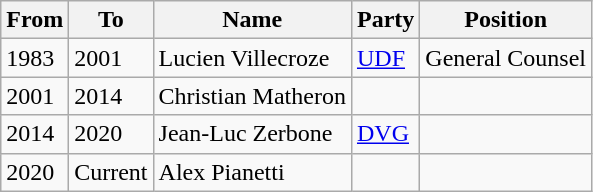<table class="wikitable">
<tr>
<th>From</th>
<th>To</th>
<th>Name</th>
<th>Party</th>
<th>Position</th>
</tr>
<tr>
<td>1983</td>
<td>2001</td>
<td>Lucien Villecroze</td>
<td><a href='#'>UDF</a></td>
<td>General Counsel</td>
</tr>
<tr>
<td>2001</td>
<td>2014</td>
<td>Christian Matheron</td>
<td></td>
<td></td>
</tr>
<tr>
<td>2014</td>
<td>2020</td>
<td>Jean-Luc Zerbone</td>
<td><a href='#'>DVG</a></td>
<td></td>
</tr>
<tr>
<td>2020</td>
<td>Current</td>
<td>Alex Pianetti</td>
<td></td>
<td></td>
</tr>
</table>
